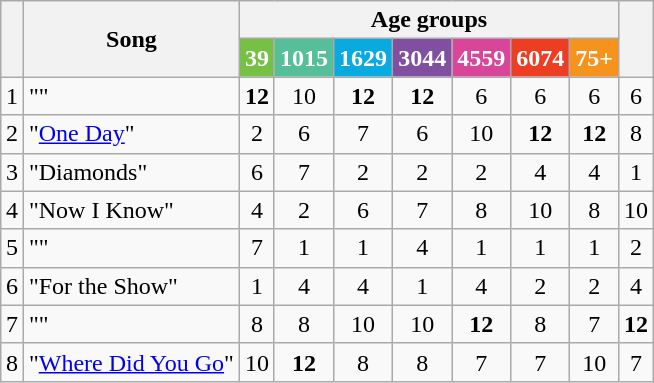<table class="wikitable" style="margin: 1em auto 1em auto; text-align:center;">
<tr>
<th rowspan="2"></th>
<th rowspan="2">Song</th>
<th colspan="7">Age groups</th>
<th rowspan="2"></th>
</tr>
<tr>
<th style="background:#76C043;color:white;">39</th>
<th style="background:#55BF9A;color:white;">1015</th>
<th style="background:#09AAE0;color:white;">1629</th>
<th style="background:#804F9F;color:white;">3044</th>
<th style="background:#D94599;color:white;">4559</th>
<th style="background:#ED3E23;color:white;">6074</th>
<th style="background:#F6931D;color:white;">75+</th>
</tr>
<tr>
<td>1</td>
<td align="left">""</td>
<td><strong>12</strong></td>
<td>10</td>
<td><strong>12</strong></td>
<td><strong>12</strong></td>
<td>6</td>
<td>6</td>
<td>6</td>
<td>6</td>
</tr>
<tr>
<td>2</td>
<td align="left">"<a href='#'>One Day</a>"</td>
<td>2</td>
<td>6</td>
<td>7</td>
<td>6</td>
<td>10</td>
<td><strong>12</strong></td>
<td><strong>12</strong></td>
<td>8</td>
</tr>
<tr>
<td>3</td>
<td align="left">"Diamonds"</td>
<td>6</td>
<td>7</td>
<td>2</td>
<td>2</td>
<td>2</td>
<td>4</td>
<td>4</td>
<td>1</td>
</tr>
<tr>
<td>4</td>
<td align="left">"Now I Know"</td>
<td>4</td>
<td>2</td>
<td>6</td>
<td>7</td>
<td>8</td>
<td>10</td>
<td>8</td>
<td>10</td>
</tr>
<tr>
<td>5</td>
<td align="left">""</td>
<td>7</td>
<td>1</td>
<td>1</td>
<td>4</td>
<td>1</td>
<td>1</td>
<td>1</td>
<td>2</td>
</tr>
<tr>
<td>6</td>
<td align="left">"For the Show"</td>
<td>1</td>
<td>4</td>
<td>4</td>
<td>1</td>
<td>4</td>
<td>2</td>
<td>2</td>
<td>4</td>
</tr>
<tr>
<td>7</td>
<td align="left">""</td>
<td>8</td>
<td>8</td>
<td>10</td>
<td>10</td>
<td><strong>12</strong></td>
<td>8</td>
<td>7</td>
<td><strong>12</strong></td>
</tr>
<tr>
<td>8</td>
<td align="left">"<a href='#'>Where Did You Go</a>"</td>
<td>10</td>
<td><strong>12</strong></td>
<td>8</td>
<td>8</td>
<td>7</td>
<td>7</td>
<td>10</td>
<td>7</td>
</tr>
</table>
